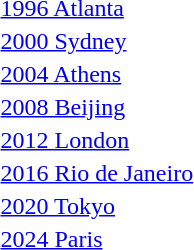<table>
<tr>
<td><a href='#'>1996 Atlanta</a><br></td>
<td></td>
<td></td>
<td></td>
</tr>
<tr>
<td><a href='#'>2000 Sydney</a><br></td>
<td></td>
<td></td>
<td></td>
</tr>
<tr>
<td><a href='#'>2004 Athens</a><br></td>
<td></td>
<td></td>
<td></td>
</tr>
<tr>
<td><a href='#'>2008 Beijing</a><br></td>
<td></td>
<td></td>
<td></td>
</tr>
<tr>
<td><a href='#'>2012 London</a><br></td>
<td></td>
<td></td>
<td></td>
</tr>
<tr>
<td><a href='#'>2016 Rio de Janeiro</a><br></td>
<td></td>
<td></td>
<td></td>
</tr>
<tr>
<td><a href='#'>2020 Tokyo</a><br></td>
<td></td>
<td></td>
<td></td>
</tr>
<tr>
<td><a href='#'>2024 Paris</a> <br></td>
<td></td>
<td></td>
<td></td>
</tr>
<tr>
</tr>
</table>
